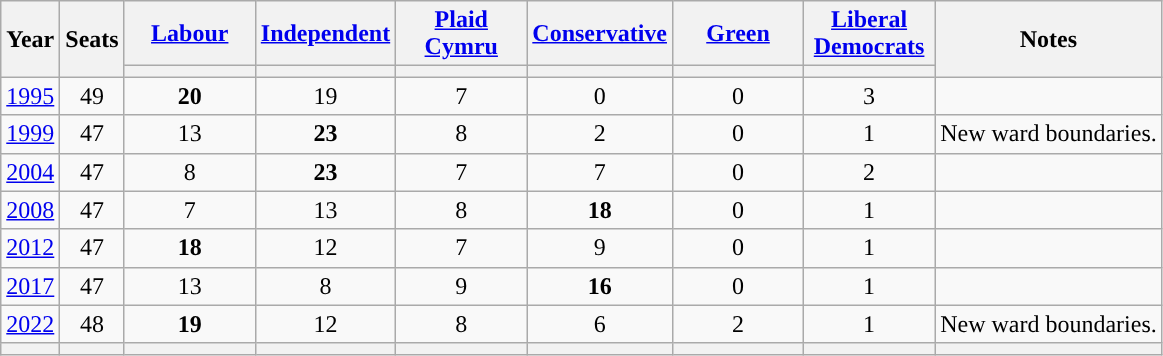<table class="wikitable" style=text-align:center>
<tr>
<th rowspan=2>Year</th>
<th rowspan=2>Seats</th>
<th width="80"><a href='#'>Labour</a></th>
<th width="80"><a href='#'>Independent</a></th>
<th width="80"><a href='#'>Plaid Cymru</a></th>
<th width="80"><a href='#'>Conservative</a></th>
<th width="80"><a href='#'>Green</a></th>
<th width="80"><a href='#'>Liberal Democrats</a></th>
<th rowspan=2>Notes</th>
</tr>
<tr>
<th style="background-color: "></th>
<th style="background-color: "></th>
<th style="background-color: "></th>
<th style="background-color: "></th>
<th style="background-color: "></th>
<th style="background-color: "></th>
</tr>
<tr>
<td><a href='#'>1995</a></td>
<td>49</td>
<td><strong>20</strong></td>
<td>19</td>
<td>7</td>
<td>0</td>
<td>0</td>
<td>3</td>
<td></td>
</tr>
<tr>
<td><a href='#'>1999</a></td>
<td>47</td>
<td>13</td>
<td><strong>23</strong></td>
<td>8</td>
<td>2</td>
<td>0</td>
<td>1</td>
<td align=left>New ward boundaries.</td>
</tr>
<tr>
<td><a href='#'>2004</a></td>
<td>47</td>
<td>8</td>
<td><strong>23</strong></td>
<td>7</td>
<td>7</td>
<td>0</td>
<td>2</td>
<td></td>
</tr>
<tr>
<td><a href='#'>2008</a></td>
<td>47</td>
<td>7</td>
<td>13</td>
<td>8</td>
<td><strong>18</strong></td>
<td>0</td>
<td>1</td>
<td></td>
</tr>
<tr>
<td><a href='#'>2012</a></td>
<td>47</td>
<td><strong>18</strong></td>
<td>12</td>
<td>7</td>
<td>9</td>
<td>0</td>
<td>1</td>
<td></td>
</tr>
<tr>
<td><a href='#'>2017</a></td>
<td>47</td>
<td>13</td>
<td>8</td>
<td>9</td>
<td><strong>16</strong></td>
<td>0</td>
<td>1</td>
<td></td>
</tr>
<tr>
<td><a href='#'>2022</a></td>
<td>48</td>
<td><strong>19</strong></td>
<td>12</td>
<td>8</td>
<td>6</td>
<td>2</td>
<td>1</td>
<td align=left>New ward boundaries.</td>
</tr>
<tr>
<th></th>
<th></th>
<th style="background-color: "></th>
<th style="background-color: "></th>
<th style="background-color: "></th>
<th style="background-color: "></th>
<th style="background-color: "></th>
<th style="background-color: "></th>
<th></th>
</tr>
</table>
